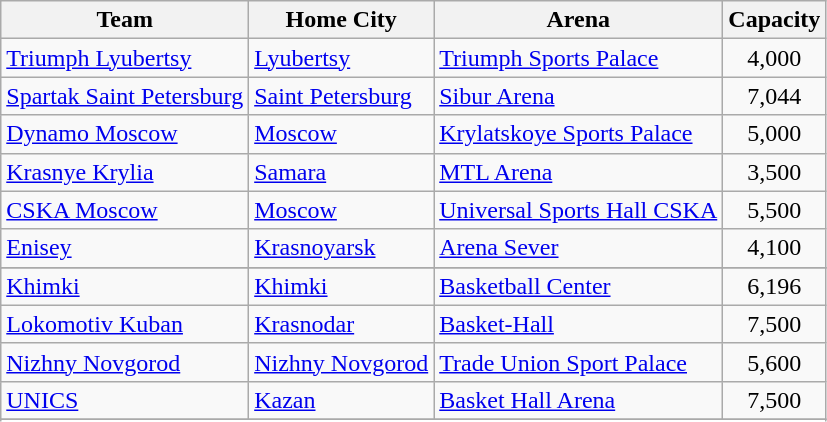<table class="wikitable sortable">
<tr>
<th>Team</th>
<th>Home City</th>
<th>Arena</th>
<th>Capacity</th>
</tr>
<tr>
<td><a href='#'> Triumph Lyubertsy</a></td>
<td><a href='#'>Lyubertsy</a></td>
<td><a href='#'>Triumph Sports Palace</a></td>
<td align=center>4,000</td>
</tr>
<tr>
<td><a href='#'>Spartak Saint Petersburg</a></td>
<td><a href='#'>Saint Petersburg</a></td>
<td><a href='#'>Sibur Arena</a></td>
<td align=center>7,044</td>
</tr>
<tr>
<td><a href='#'>Dynamo Moscow</a></td>
<td><a href='#'>Moscow</a></td>
<td><a href='#'>Krylatskoye Sports Palace</a></td>
<td align=center>5,000</td>
</tr>
<tr>
<td><a href='#'>Krasnye Krylia</a></td>
<td><a href='#'>Samara</a></td>
<td><a href='#'>MTL Arena</a></td>
<td align=center>3,500</td>
</tr>
<tr>
<td><a href='#'>CSKA Moscow</a></td>
<td><a href='#'>Moscow</a></td>
<td><a href='#'>Universal Sports Hall CSKA</a></td>
<td align=center>5,500</td>
</tr>
<tr>
<td><a href='#'>Enisey</a></td>
<td><a href='#'>Krasnoyarsk</a></td>
<td><a href='#'>Arena Sever</a></td>
<td align=center>4,100</td>
</tr>
<tr>
</tr>
<tr>
<td><a href='#'>Khimki</a></td>
<td><a href='#'>Khimki</a></td>
<td><a href='#'>Basketball Center</a></td>
<td align=center>6,196</td>
</tr>
<tr>
<td><a href='#'>Lokomotiv Kuban</a></td>
<td><a href='#'>Krasnodar</a></td>
<td><a href='#'>Basket-Hall</a></td>
<td align=center>7,500</td>
</tr>
<tr>
<td><a href='#'>Nizhny Novgorod</a></td>
<td><a href='#'>Nizhny Novgorod</a></td>
<td><a href='#'>Trade Union Sport Palace</a></td>
<td align=center>5,600</td>
</tr>
<tr>
<td><a href='#'>UNICS</a></td>
<td><a href='#'>Kazan</a></td>
<td><a href='#'>Basket Hall Arena</a></td>
<td align=center>7,500</td>
</tr>
<tr>
</tr>
<tr>
</tr>
</table>
